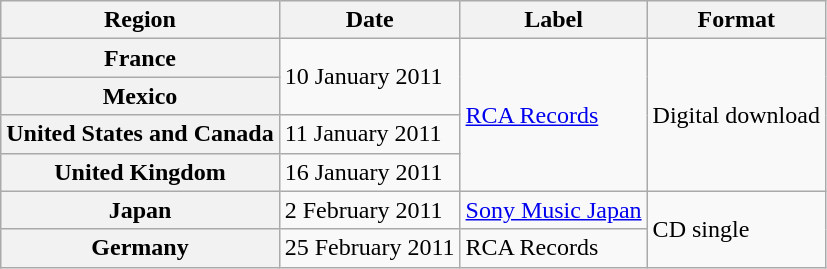<table class="wikitable plainrowheaders">
<tr>
<th scope="col">Region</th>
<th scope="col">Date</th>
<th scope="col">Label</th>
<th scope="col">Format</th>
</tr>
<tr>
<th scope="row">France</th>
<td rowspan="2">10 January 2011</td>
<td rowspan="4"><a href='#'>RCA Records</a></td>
<td rowspan="4">Digital download</td>
</tr>
<tr>
<th scope="row">Mexico</th>
</tr>
<tr>
<th scope="row">United States and Canada</th>
<td>11 January 2011</td>
</tr>
<tr>
<th scope="row">United Kingdom</th>
<td>16 January 2011</td>
</tr>
<tr>
<th scope="row">Japan</th>
<td>2 February 2011</td>
<td><a href='#'>Sony Music Japan</a></td>
<td rowspan="2">CD single</td>
</tr>
<tr>
<th scope="row">Germany</th>
<td>25 February 2011</td>
<td>RCA Records</td>
</tr>
</table>
